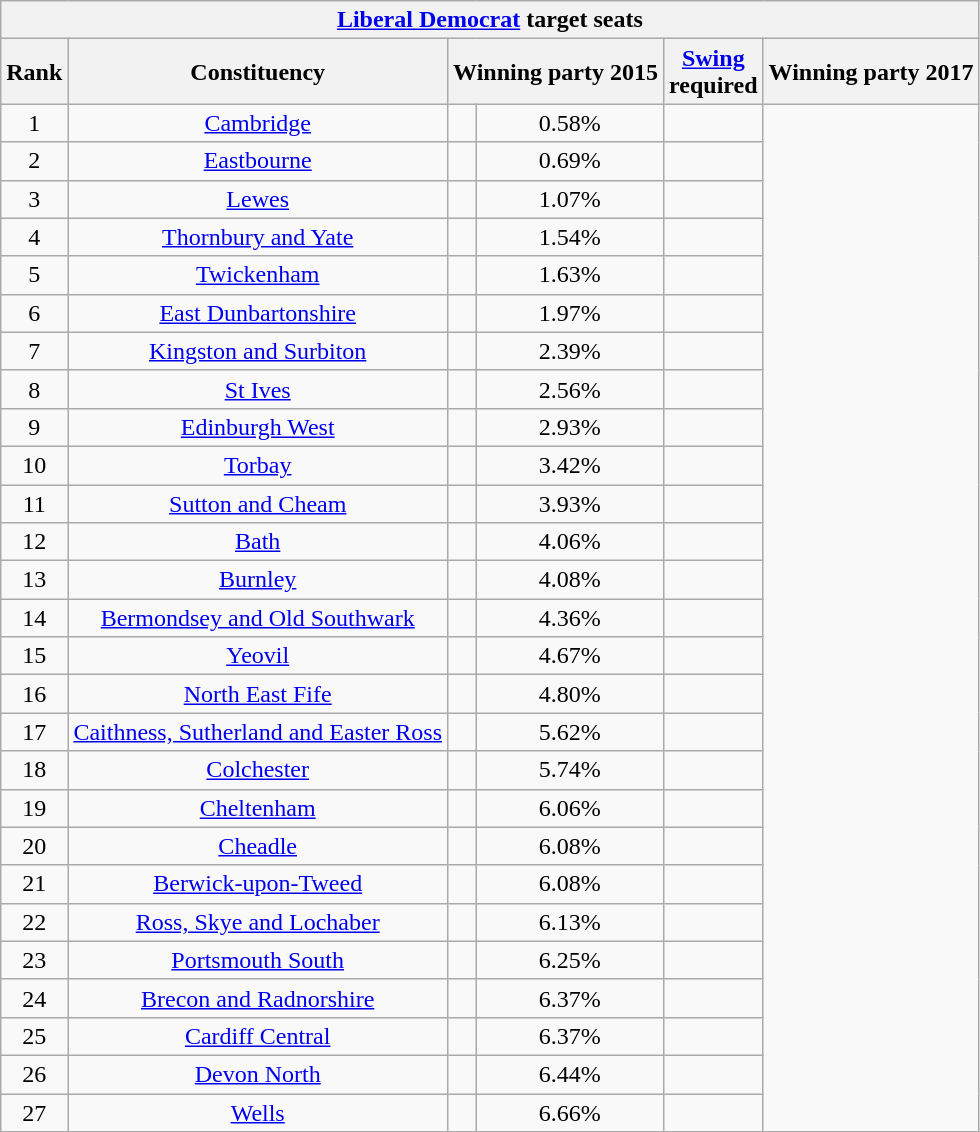<table class="wikitable plainrowheaders sortable" style="text-align:center">
<tr>
<th colspan=7><a href='#'>Liberal Democrat</a> target seats</th>
</tr>
<tr>
<th>Rank</th>
<th>Constituency</th>
<th colspan=2>Winning party 2015</th>
<th><a href='#'>Swing</a><br>required</th>
<th colspan=2>Winning party 2017</th>
</tr>
<tr>
<td>1</td>
<td><a href='#'>Cambridge</a></td>
<td></td>
<td>0.58%</td>
<td></td>
</tr>
<tr>
<td>2</td>
<td><a href='#'>Eastbourne</a></td>
<td></td>
<td>0.69%</td>
<td></td>
</tr>
<tr>
<td>3</td>
<td><a href='#'>Lewes</a></td>
<td></td>
<td>1.07%</td>
<td></td>
</tr>
<tr>
<td>4</td>
<td><a href='#'>Thornbury and Yate</a></td>
<td></td>
<td>1.54%</td>
<td></td>
</tr>
<tr>
<td>5</td>
<td><a href='#'>Twickenham</a></td>
<td></td>
<td>1.63%</td>
<td></td>
</tr>
<tr>
<td>6</td>
<td><a href='#'>East Dunbartonshire</a></td>
<td></td>
<td>1.97%</td>
<td></td>
</tr>
<tr>
<td>7</td>
<td><a href='#'>Kingston and Surbiton</a></td>
<td></td>
<td>2.39%</td>
<td></td>
</tr>
<tr>
<td>8</td>
<td><a href='#'>St Ives</a></td>
<td></td>
<td>2.56%</td>
<td></td>
</tr>
<tr>
<td>9</td>
<td><a href='#'>Edinburgh West</a></td>
<td></td>
<td>2.93%</td>
<td></td>
</tr>
<tr>
<td>10</td>
<td><a href='#'>Torbay</a></td>
<td></td>
<td>3.42%</td>
<td></td>
</tr>
<tr>
<td>11</td>
<td><a href='#'>Sutton and Cheam</a></td>
<td></td>
<td>3.93%</td>
<td></td>
</tr>
<tr>
<td>12</td>
<td><a href='#'>Bath</a></td>
<td></td>
<td>4.06%</td>
<td></td>
</tr>
<tr>
<td>13</td>
<td><a href='#'>Burnley</a></td>
<td></td>
<td>4.08%</td>
<td></td>
</tr>
<tr>
<td>14</td>
<td><a href='#'>Bermondsey and Old Southwark</a></td>
<td></td>
<td>4.36%</td>
<td></td>
</tr>
<tr>
<td>15</td>
<td><a href='#'>Yeovil</a></td>
<td></td>
<td>4.67%</td>
<td></td>
</tr>
<tr>
<td>16</td>
<td><a href='#'>North East Fife</a></td>
<td></td>
<td>4.80%</td>
<td></td>
</tr>
<tr>
<td>17</td>
<td><a href='#'>Caithness, Sutherland and Easter Ross</a></td>
<td></td>
<td>5.62%</td>
<td></td>
</tr>
<tr>
<td>18</td>
<td><a href='#'>Colchester</a></td>
<td></td>
<td>5.74%</td>
<td></td>
</tr>
<tr>
<td>19</td>
<td><a href='#'>Cheltenham</a></td>
<td></td>
<td>6.06%</td>
<td></td>
</tr>
<tr>
<td>20</td>
<td><a href='#'>Cheadle</a></td>
<td></td>
<td>6.08%</td>
<td></td>
</tr>
<tr>
<td>21</td>
<td><a href='#'>Berwick-upon-Tweed</a></td>
<td></td>
<td>6.08%</td>
<td></td>
</tr>
<tr>
<td>22</td>
<td><a href='#'>Ross, Skye and Lochaber</a></td>
<td></td>
<td>6.13%</td>
<td></td>
</tr>
<tr>
<td>23</td>
<td><a href='#'>Portsmouth South</a></td>
<td></td>
<td>6.25%</td>
<td></td>
</tr>
<tr>
<td>24</td>
<td><a href='#'>Brecon and Radnorshire</a></td>
<td></td>
<td>6.37%</td>
<td></td>
</tr>
<tr>
<td>25</td>
<td><a href='#'>Cardiff Central</a></td>
<td></td>
<td>6.37%</td>
<td></td>
</tr>
<tr>
<td>26</td>
<td><a href='#'>Devon North</a></td>
<td></td>
<td>6.44%</td>
<td></td>
</tr>
<tr>
<td>27</td>
<td><a href='#'>Wells</a></td>
<td></td>
<td>6.66%</td>
<td></td>
</tr>
</table>
